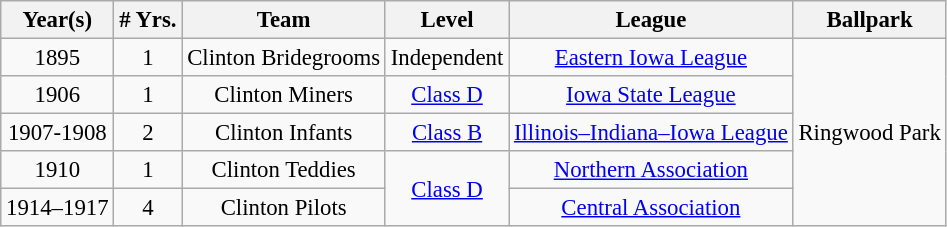<table class="wikitable" style="text-align:center; font-size: 95%;">
<tr>
<th>Year(s)</th>
<th># Yrs.</th>
<th>Team</th>
<th>Level</th>
<th>League</th>
<th>Ballpark</th>
</tr>
<tr>
<td>1895</td>
<td>1</td>
<td>Clinton Bridegrooms</td>
<td>Independent</td>
<td><a href='#'>Eastern Iowa League</a></td>
<td rowspan=5>Ringwood Park</td>
</tr>
<tr>
<td>1906</td>
<td>1</td>
<td>Clinton Miners</td>
<td><a href='#'>Class D</a></td>
<td><a href='#'>Iowa State League</a></td>
</tr>
<tr>
<td>1907-1908</td>
<td>2</td>
<td>Clinton Infants</td>
<td><a href='#'>Class B</a></td>
<td><a href='#'>Illinois–Indiana–Iowa League</a></td>
</tr>
<tr>
<td>1910</td>
<td>1</td>
<td>Clinton Teddies</td>
<td rowspan=2><a href='#'>Class D</a></td>
<td><a href='#'>Northern Association</a></td>
</tr>
<tr>
<td>1914–1917</td>
<td>4</td>
<td>Clinton Pilots</td>
<td><a href='#'>Central Association</a></td>
</tr>
</table>
